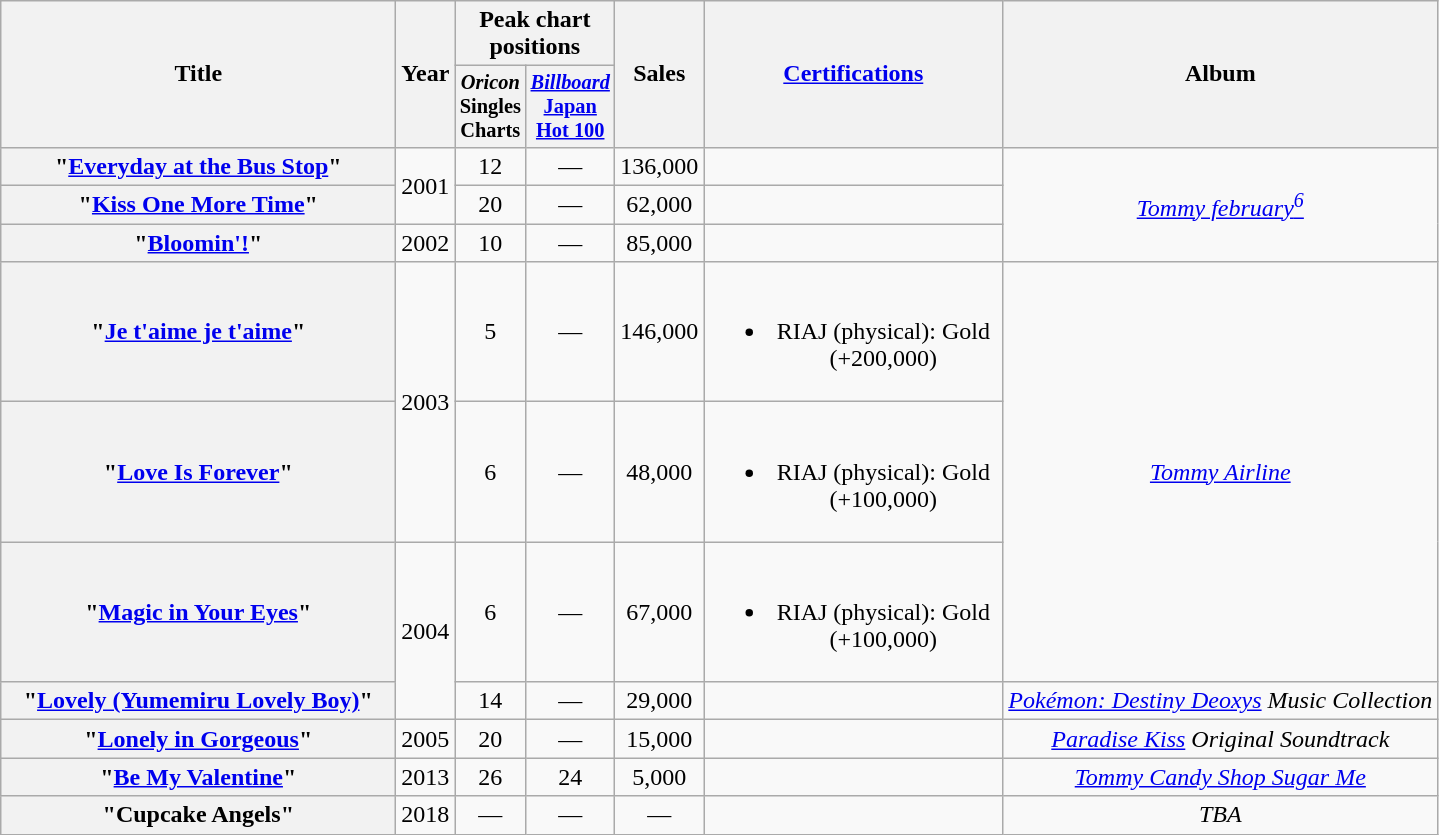<table class="wikitable plainrowheaders" style="text-align:center;">
<tr>
<th scope="col" rowspan="2" style="width:16em;">Title</th>
<th scope="col" rowspan="2">Year</th>
<th scope="col" colspan="2">Peak chart positions</th>
<th scope="col" rowspan="2">Sales</th>
<th scope="col" rowspan="2" style="width:12em;"><a href='#'>Certifications</a></th>
<th scope="col" rowspan="2">Album</th>
</tr>
<tr>
<th style="width:3em;font-size:85%"><em>Oricon</em> Singles Charts<br></th>
<th style="width:3em;font-size:85%"><em><a href='#'>Billboard</a></em> <a href='#'>Japan Hot 100</a><br></th>
</tr>
<tr>
<th scope="row">"<a href='#'>Everyday at the Bus Stop</a>"</th>
<td rowspan="2">2001</td>
<td>12</td>
<td>—</td>
<td>136,000</td>
<td></td>
<td rowspan=3><em><a href='#'>Tommy february<sup>6</sup></a></em></td>
</tr>
<tr>
<th scope="row">"<a href='#'>Kiss One More Time</a>"</th>
<td>20</td>
<td>—</td>
<td>62,000</td>
<td></td>
</tr>
<tr>
<th scope="row">"<a href='#'>Bloomin'!</a>"</th>
<td rowspan="1">2002</td>
<td>10</td>
<td>—</td>
<td>85,000</td>
<td></td>
</tr>
<tr>
<th scope="row">"<a href='#'>Je t'aime je t'aime</a>"</th>
<td rowspan="2">2003</td>
<td>5</td>
<td>—</td>
<td>146,000</td>
<td><br><ul><li>RIAJ <span>(physical)</span>: Gold (+200,000)</li></ul></td>
<td rowspan=3><em><a href='#'>Tommy Airline</a></em></td>
</tr>
<tr>
<th scope="row">"<a href='#'>Love Is Forever</a>"</th>
<td>6</td>
<td>—</td>
<td>48,000</td>
<td><br><ul><li>RIAJ <span>(physical)</span>: Gold (+100,000)</li></ul></td>
</tr>
<tr>
<th scope="row">"<a href='#'>Magic in Your Eyes</a>"</th>
<td rowspan="2">2004</td>
<td>6</td>
<td>—</td>
<td>67,000</td>
<td><br><ul><li>RIAJ <span>(physical)</span>: Gold (+100,000)</li></ul></td>
</tr>
<tr>
<th scope="row">"<a href='#'>Lovely (Yumemiru Lovely Boy)</a>"</th>
<td>14</td>
<td>—</td>
<td>29,000</td>
<td></td>
<td rowspan=1><em><a href='#'>Pokémon: Destiny Deoxys</a> Music Collection</em></td>
</tr>
<tr>
<th scope="row">"<a href='#'>Lonely in Gorgeous</a>"</th>
<td rowspan="1">2005</td>
<td>20</td>
<td>—</td>
<td>15,000</td>
<td></td>
<td rowspan=1><em><a href='#'>Paradise Kiss</a> Original Soundtrack</em></td>
</tr>
<tr>
<th scope="row">"<a href='#'>Be My Valentine</a>"</th>
<td rowspan="1">2013</td>
<td>26</td>
<td>24</td>
<td>5,000</td>
<td></td>
<td rowspan=1><em><a href='#'>Tommy Candy Shop Sugar Me</a></em></td>
</tr>
<tr>
<th scope="row">"Cupcake Angels"</th>
<td rowspan="1">2018</td>
<td>—</td>
<td>—</td>
<td>—</td>
<td></td>
<td rowspan=1><em>TBA</em></td>
</tr>
</table>
